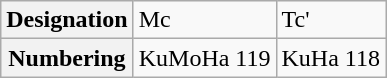<table class="wikitable">
<tr>
<th>Designation</th>
<td>Mc</td>
<td>Tc'</td>
</tr>
<tr>
<th>Numbering</th>
<td>KuMoHa 119</td>
<td>KuHa 118</td>
</tr>
</table>
